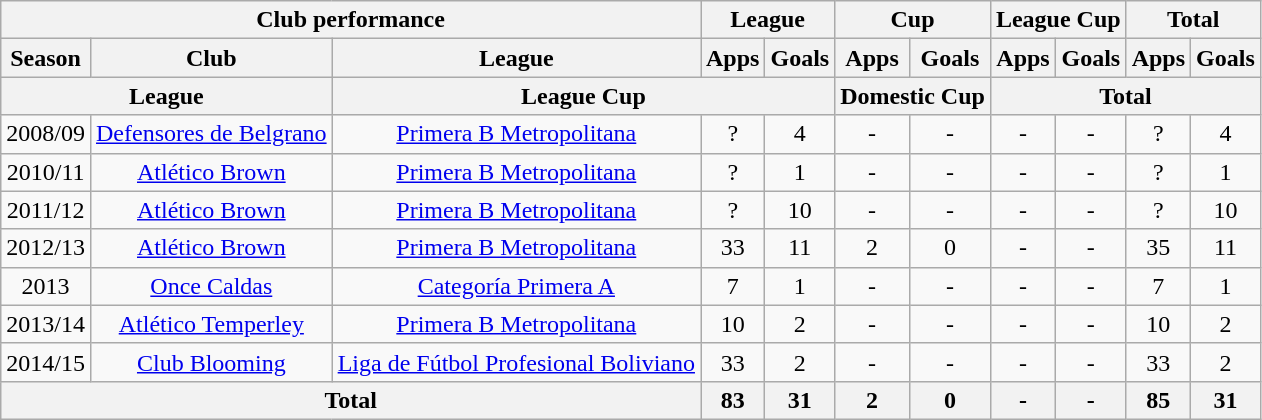<table class="wikitable" style="text-align:center;">
<tr>
<th colspan=3>Club performance</th>
<th colspan=2>League</th>
<th colspan=2>Cup</th>
<th colspan=2>League Cup</th>
<th colspan=2>Total</th>
</tr>
<tr>
<th>Season</th>
<th>Club</th>
<th>League</th>
<th>Apps</th>
<th>Goals</th>
<th>Apps</th>
<th>Goals</th>
<th>Apps</th>
<th>Goals</th>
<th>Apps</th>
<th>Goals</th>
</tr>
<tr>
<th colspan=2>League</th>
<th colspan=3>League Cup</th>
<th colspan=2>Domestic Cup</th>
<th colspan=6>Total</th>
</tr>
<tr>
<td>2008/09</td>
<td><a href='#'>Defensores de Belgrano</a></td>
<td><a href='#'>Primera B Metropolitana</a></td>
<td>?</td>
<td>4</td>
<td>-</td>
<td>-</td>
<td>-</td>
<td>-</td>
<td>?</td>
<td>4</td>
</tr>
<tr>
<td>2010/11</td>
<td><a href='#'>Atlético Brown</a></td>
<td><a href='#'>Primera B Metropolitana</a></td>
<td>?</td>
<td>1</td>
<td>-</td>
<td>-</td>
<td>-</td>
<td>-</td>
<td>?</td>
<td>1</td>
</tr>
<tr>
<td>2011/12</td>
<td><a href='#'>Atlético Brown</a></td>
<td><a href='#'>Primera B Metropolitana</a></td>
<td>?</td>
<td>10</td>
<td>-</td>
<td>-</td>
<td>-</td>
<td>-</td>
<td>?</td>
<td>10</td>
</tr>
<tr>
<td>2012/13</td>
<td><a href='#'>Atlético Brown</a></td>
<td><a href='#'>Primera B Metropolitana</a></td>
<td>33</td>
<td>11</td>
<td>2</td>
<td>0</td>
<td>-</td>
<td>-</td>
<td>35</td>
<td>11</td>
</tr>
<tr>
<td>2013</td>
<td><a href='#'>Once Caldas</a></td>
<td><a href='#'>Categoría Primera A</a></td>
<td>7</td>
<td>1</td>
<td>-</td>
<td>-</td>
<td>-</td>
<td>-</td>
<td>7</td>
<td>1</td>
</tr>
<tr>
<td>2013/14</td>
<td><a href='#'>Atlético Temperley</a></td>
<td><a href='#'>Primera B Metropolitana</a></td>
<td>10</td>
<td>2</td>
<td>-</td>
<td>-</td>
<td>-</td>
<td>-</td>
<td>10</td>
<td>2</td>
</tr>
<tr>
<td>2014/15</td>
<td><a href='#'>Club Blooming</a></td>
<td><a href='#'>Liga de Fútbol Profesional Boliviano</a></td>
<td>33</td>
<td>2</td>
<td>-</td>
<td>-</td>
<td>-</td>
<td>-</td>
<td>33</td>
<td>2</td>
</tr>
<tr>
<th colspan=3>Total</th>
<th>83</th>
<th>31</th>
<th>2</th>
<th>0</th>
<th>-</th>
<th>-</th>
<th>85</th>
<th>31</th>
</tr>
</table>
